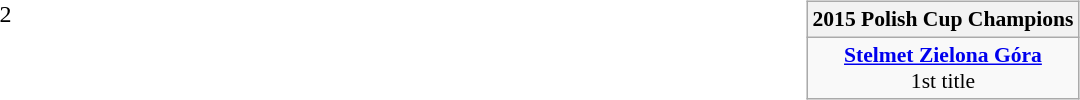<table style="width:100%;">
<tr>
<td style="vertical-align:top; width:33%;"><br>





2






</td>
<td style="width:33%; vertical-align:top; text-align:center;"><br><table class=wikitable style="font-size:90%; text-align:center; margin:auto">
<tr>
<th>2015 Polish Cup Champions</th>
</tr>
<tr>
<td><strong><a href='#'>Stelmet Zielona Góra</a></strong><br>1st title</td>
</tr>
</table>
</td>
<td style="vertical-align:top; width:33%; text-align:center;"><br>












</td>
</tr>
</table>
